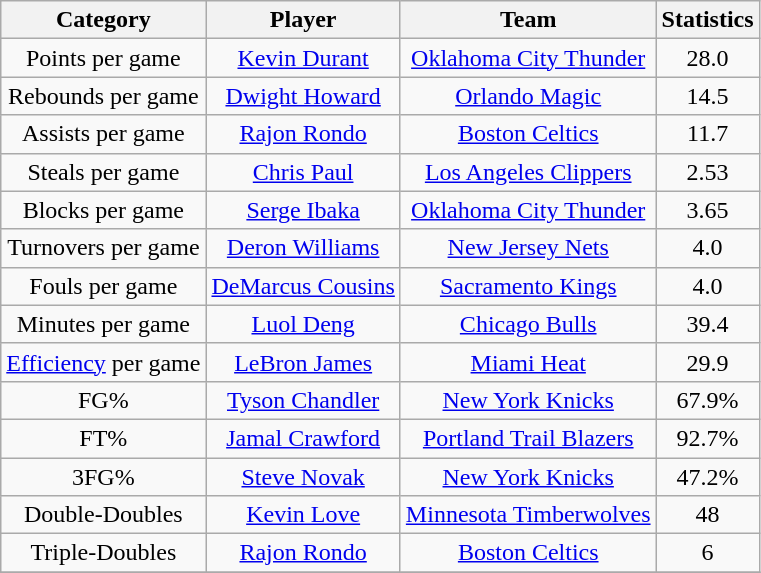<table class="wikitable" style="text-align:center">
<tr>
<th>Category</th>
<th>Player</th>
<th>Team</th>
<th>Statistics</th>
</tr>
<tr>
<td>Points per game</td>
<td><a href='#'>Kevin Durant</a></td>
<td><a href='#'>Oklahoma City Thunder</a></td>
<td>28.0</td>
</tr>
<tr>
<td>Rebounds per game</td>
<td><a href='#'>Dwight Howard</a></td>
<td><a href='#'>Orlando Magic</a></td>
<td>14.5</td>
</tr>
<tr>
<td>Assists per game</td>
<td><a href='#'>Rajon Rondo</a></td>
<td><a href='#'>Boston Celtics</a></td>
<td>11.7</td>
</tr>
<tr>
<td>Steals per game</td>
<td><a href='#'>Chris Paul</a></td>
<td><a href='#'>Los Angeles Clippers</a></td>
<td>2.53</td>
</tr>
<tr>
<td>Blocks per game</td>
<td><a href='#'>Serge Ibaka</a></td>
<td><a href='#'>Oklahoma City Thunder</a></td>
<td>3.65</td>
</tr>
<tr>
<td>Turnovers per game</td>
<td><a href='#'>Deron Williams</a></td>
<td><a href='#'>New Jersey Nets</a></td>
<td>4.0</td>
</tr>
<tr>
<td>Fouls per game</td>
<td><a href='#'>DeMarcus Cousins</a></td>
<td><a href='#'>Sacramento Kings</a></td>
<td>4.0</td>
</tr>
<tr>
<td>Minutes per game</td>
<td><a href='#'>Luol Deng</a></td>
<td><a href='#'>Chicago Bulls</a></td>
<td>39.4</td>
</tr>
<tr>
<td><a href='#'>Efficiency</a> per game</td>
<td><a href='#'>LeBron James</a></td>
<td><a href='#'>Miami Heat</a></td>
<td>29.9</td>
</tr>
<tr>
<td>FG%</td>
<td><a href='#'>Tyson Chandler</a></td>
<td><a href='#'>New York Knicks</a></td>
<td>67.9%</td>
</tr>
<tr>
<td>FT%</td>
<td><a href='#'>Jamal Crawford</a></td>
<td><a href='#'>Portland Trail Blazers</a></td>
<td>92.7%</td>
</tr>
<tr>
<td>3FG%</td>
<td><a href='#'>Steve Novak</a></td>
<td><a href='#'>New York Knicks</a></td>
<td>47.2%</td>
</tr>
<tr>
<td>Double-Doubles</td>
<td><a href='#'>Kevin Love</a></td>
<td><a href='#'>Minnesota Timberwolves</a></td>
<td>48</td>
</tr>
<tr>
<td>Triple-Doubles</td>
<td><a href='#'>Rajon Rondo</a></td>
<td><a href='#'>Boston Celtics</a></td>
<td>6</td>
</tr>
<tr>
</tr>
</table>
